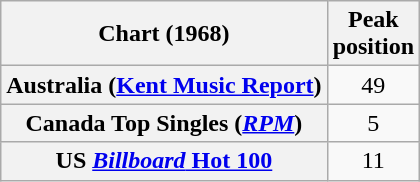<table class="wikitable sortable plainrowheaders" style="text-align:center">
<tr>
<th scope="col">Chart (1968)</th>
<th scope="col">Peak<br>position</th>
</tr>
<tr>
<th scope="row">Australia (<a href='#'>Kent Music Report</a>)</th>
<td>49</td>
</tr>
<tr>
<th scope="row">Canada Top Singles (<em><a href='#'>RPM</a></em>)</th>
<td>5</td>
</tr>
<tr>
<th scope="row">US <a href='#'><em>Billboard</em> Hot 100</a></th>
<td>11</td>
</tr>
</table>
